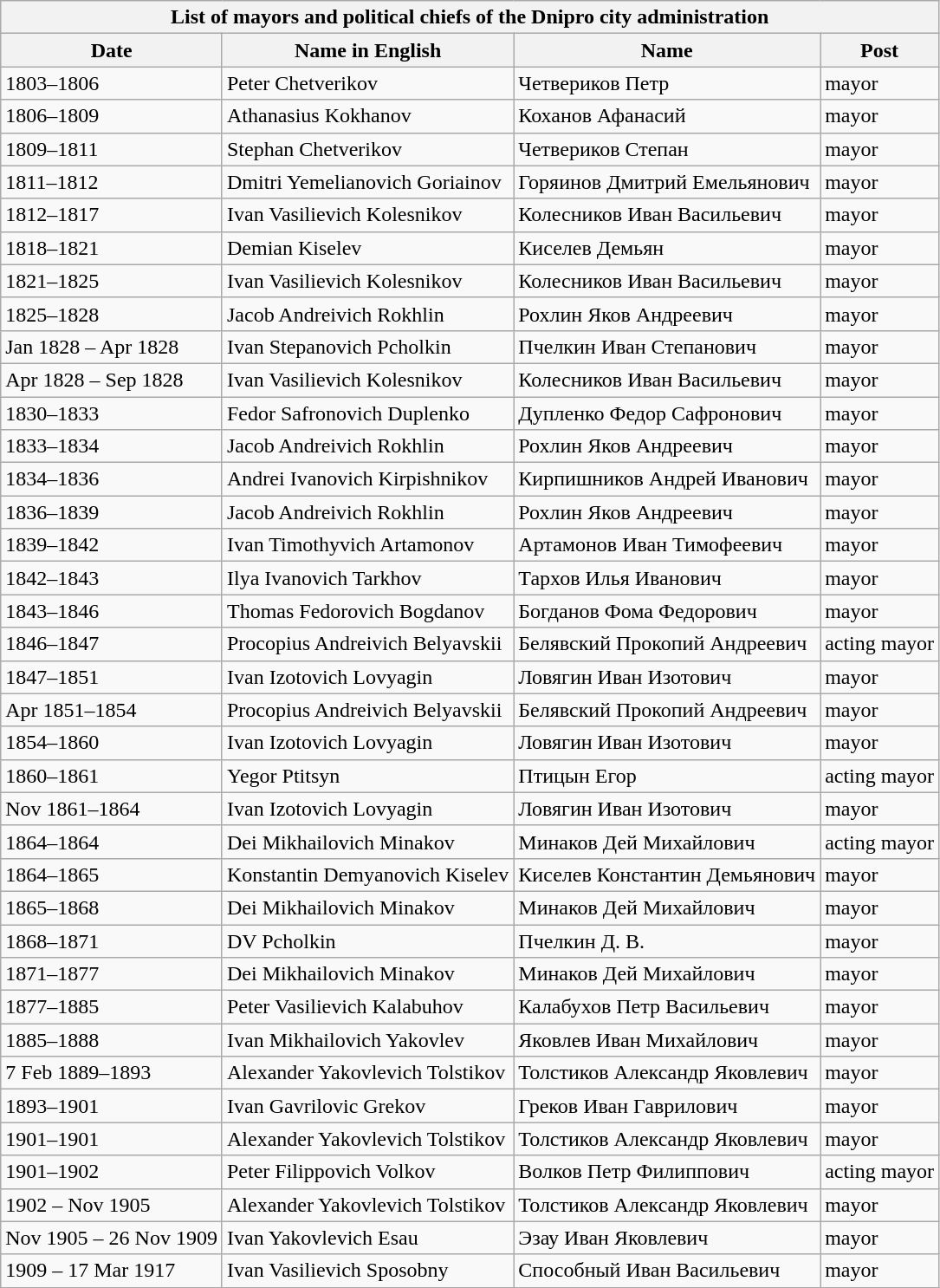<table class="wikitable">
<tr>
<th colspan="4">List of mayors and political chiefs of the Dnipro city administration</th>
</tr>
<tr>
<th>Date</th>
<th>Name in English</th>
<th>Name</th>
<th>Post</th>
</tr>
<tr valign=top>
<td>1803–1806</td>
<td>Peter Chetverikov</td>
<td>Четвериков Петр</td>
<td>mayor</td>
</tr>
<tr valign=top>
<td>1806–1809</td>
<td>Athanasius Kokhanov</td>
<td>Коханов Афанасий</td>
<td>mayor</td>
</tr>
<tr valign=top>
<td>1809–1811</td>
<td>Stephan Chetverikov</td>
<td>Четвериков Степан</td>
<td>mayor</td>
</tr>
<tr valign=top>
<td>1811–1812</td>
<td>Dmitri Yemelianovich Goriainov</td>
<td>Горяинов Дмитрий Емельянович</td>
<td>mayor</td>
</tr>
<tr valign=top>
<td>1812–1817</td>
<td>Ivan Vasilievich Kolesnikov</td>
<td>Колесников Иван Васильевич</td>
<td>mayor</td>
</tr>
<tr valign=top>
<td>1818–1821</td>
<td>Demian Kiselev</td>
<td>Киселев Демьян</td>
<td>mayor</td>
</tr>
<tr valign=top>
<td>1821–1825</td>
<td>Ivan Vasilievich Kolesnikov</td>
<td>Колесников Иван Васильевич</td>
<td>mayor</td>
</tr>
<tr valign=top>
<td>1825–1828</td>
<td>Jacob Andreivich Rokhlin</td>
<td>Рохлин Яков Андреевич</td>
<td>mayor</td>
</tr>
<tr valign=top>
<td>Jan 1828 – Apr 1828</td>
<td>Ivan Stepanovich Pcholkin</td>
<td>Пчелкин Иван Степанович</td>
<td>mayor</td>
</tr>
<tr valign=top>
<td>Apr 1828 – Sep 1828</td>
<td>Ivan Vasilievich Kolesnikov</td>
<td>Колесников Иван Васильевич</td>
<td>mayor</td>
</tr>
<tr valign=top>
<td>1830–1833</td>
<td>Fedor Safronovich Duplenko</td>
<td>Дупленко Федор Сафронович</td>
<td>mayor</td>
</tr>
<tr valign=top>
<td>1833–1834</td>
<td>Jacob Andreivich Rokhlin</td>
<td>Рохлин Яков Андреевич</td>
<td>mayor</td>
</tr>
<tr valign=top>
<td>1834–1836</td>
<td>Andrei Ivanovich Kirpishnikov</td>
<td>Кирпишников Андрей Иванович</td>
<td>mayor</td>
</tr>
<tr valign=top>
<td>1836–1839</td>
<td>Jacob Andreivich Rokhlin</td>
<td>Рохлин Яков Андреевич</td>
<td>mayor</td>
</tr>
<tr valign=top>
<td>1839–1842</td>
<td>Ivan Timothyvich Artamonov</td>
<td>Артамонов Иван Тимофеевич</td>
<td>mayor</td>
</tr>
<tr valign=top>
<td>1842–1843</td>
<td>Ilya Ivanovich Tarkhov</td>
<td>Тархов Илья Иванович</td>
<td>mayor</td>
</tr>
<tr valign=top>
<td>1843–1846</td>
<td>Thomas Fedorovich Bogdanov</td>
<td>Богданов Фома Федорович</td>
<td>mayor</td>
</tr>
<tr valign=top>
<td>1846–1847</td>
<td>Procopius Andreivich Belyavskii</td>
<td>Белявский Прокопий Андреевич</td>
<td>acting mayor</td>
</tr>
<tr valign=top>
<td>1847–1851</td>
<td>Ivan Izotovich Lovyagin</td>
<td>Ловягин Иван Изотович</td>
<td>mayor</td>
</tr>
<tr valign=top>
<td>Apr 1851–1854</td>
<td>Procopius Andreivich Belyavskii</td>
<td>Белявский Прокопий Андреевич</td>
<td>mayor</td>
</tr>
<tr valign=top>
<td>1854–1860</td>
<td>Ivan Izotovich Lovyagin</td>
<td>Ловягин Иван Изотович</td>
<td>mayor</td>
</tr>
<tr valign=top>
<td>1860–1861</td>
<td>Yegor Ptitsyn</td>
<td>Птицын Егор</td>
<td>acting mayor</td>
</tr>
<tr valign=top>
<td>Nov 1861–1864</td>
<td>Ivan Izotovich Lovyagin</td>
<td>Ловягин Иван Изотович</td>
<td>mayor</td>
</tr>
<tr valign=top>
<td>1864–1864</td>
<td>Dei Mikhailovich Minakov</td>
<td>Минаков Дей Михайлович</td>
<td>acting mayor</td>
</tr>
<tr valign=top>
<td>1864–1865</td>
<td>Konstantin Demyanovich Kiselev</td>
<td>Киселев Константин Демьянович</td>
<td>mayor</td>
</tr>
<tr valign=top>
<td>1865–1868</td>
<td>Dei Mikhailovich Minakov</td>
<td>Минаков Дей Михайлович</td>
<td>mayor</td>
</tr>
<tr valign=top>
<td>1868–1871</td>
<td>DV Pcholkin</td>
<td>Пчелкин Д. В.</td>
<td>mayor</td>
</tr>
<tr valign=top>
<td>1871–1877</td>
<td>Dei Mikhailovich Minakov</td>
<td>Минаков Дей Михайлович</td>
<td>mayor</td>
</tr>
<tr valign=top>
<td>1877–1885</td>
<td>Peter Vasilievich Kalabuhov</td>
<td>Калабухов Петр Васильевич</td>
<td>mayor</td>
</tr>
<tr valign=top>
<td>1885–1888</td>
<td>Ivan Mikhailovich Yakovlev</td>
<td>Яковлев Иван Михайлович</td>
<td>mayor</td>
</tr>
<tr valign=top>
<td>7 Feb 1889–1893</td>
<td>Alexander Yakovlevich Tolstikov</td>
<td>Толстиков Александр Яковлевич</td>
<td>mayor</td>
</tr>
<tr valign=top>
<td>1893–1901</td>
<td>Ivan Gavrilovic Grekov</td>
<td>Греков Иван Гаврилович</td>
<td>mayor</td>
</tr>
<tr valign=top>
<td>1901–1901</td>
<td>Alexander Yakovlevich Tolstikov</td>
<td>Толстиков Александр Яковлевич</td>
<td>mayor</td>
</tr>
<tr valign=top>
<td>1901–1902</td>
<td>Peter Filippovich Volkov</td>
<td>Волков Петр Филиппович</td>
<td>acting mayor</td>
</tr>
<tr valign=top>
<td>1902 – Nov 1905</td>
<td>Alexander Yakovlevich Tolstikov</td>
<td>Толстиков Александр Яковлевич</td>
<td>mayor</td>
</tr>
<tr valign=top>
<td>Nov 1905 – 26 Nov 1909</td>
<td>Ivan Yakovlevich Esau</td>
<td>Эзау Иван Яковлевич</td>
<td>mayor</td>
</tr>
<tr valign=top>
<td>1909 – 17 Mar 1917</td>
<td>Ivan Vasilievich Sposobny</td>
<td>Способный Иван Васильевич</td>
<td>mayor</td>
</tr>
</table>
